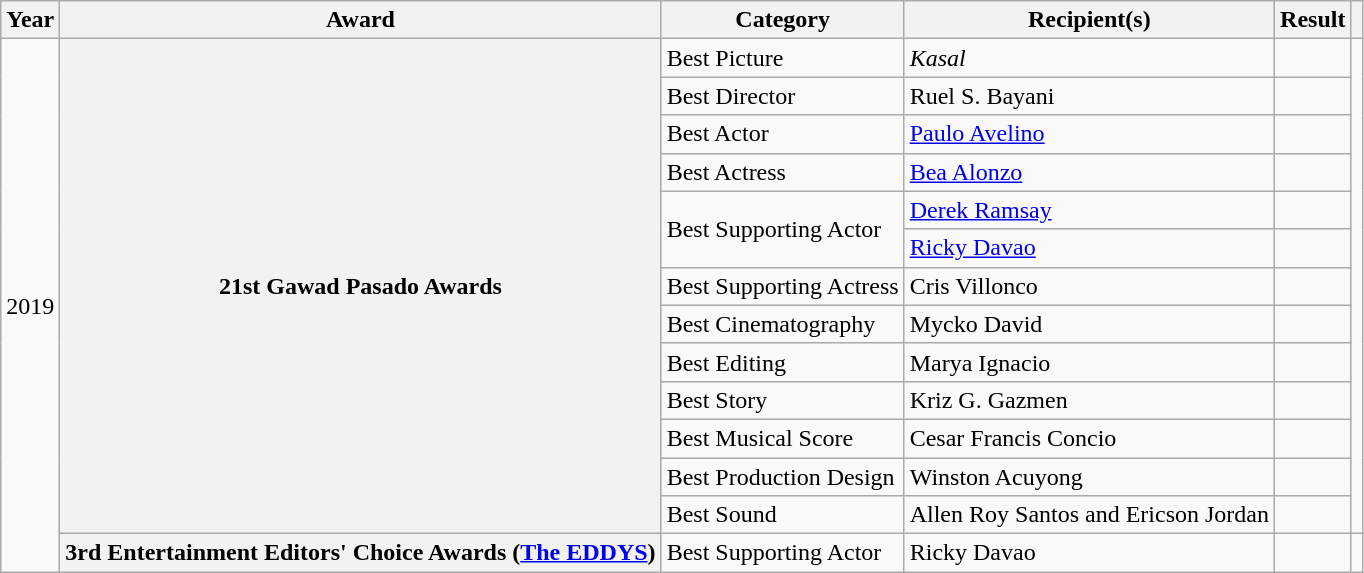<table class="wikitable sortable plainrowheaders">
<tr>
<th scope="col" data-sort-type="date">Year</th>
<th scope="col">Award</th>
<th scope="col">Category</th>
<th scope="col">Recipient(s)</th>
<th scope="col">Result</th>
<th scope="col" class="unsortable"></th>
</tr>
<tr>
<td rowspan="14">2019</td>
<th rowspan="13" scope="row">21st Gawad Pasado Awards</th>
<td>Best Picture</td>
<td><em>Kasal</em></td>
<td></td>
<td rowspan="13"></td>
</tr>
<tr>
<td>Best Director</td>
<td>Ruel S. Bayani</td>
<td></td>
</tr>
<tr>
<td>Best Actor</td>
<td><a href='#'>Paulo Avelino</a></td>
<td></td>
</tr>
<tr>
<td>Best Actress</td>
<td><a href='#'>Bea Alonzo</a></td>
<td></td>
</tr>
<tr>
<td rowspan="2">Best Supporting Actor</td>
<td><a href='#'>Derek Ramsay</a></td>
<td></td>
</tr>
<tr>
<td><a href='#'>Ricky Davao</a></td>
<td></td>
</tr>
<tr>
<td>Best Supporting Actress</td>
<td>Cris Villonco</td>
<td></td>
</tr>
<tr>
<td>Best Cinematography</td>
<td>Mycko David</td>
<td></td>
</tr>
<tr>
<td>Best Editing</td>
<td>Marya Ignacio</td>
<td></td>
</tr>
<tr>
<td>Best Story</td>
<td>Kriz G. Gazmen</td>
<td></td>
</tr>
<tr>
<td>Best Musical Score</td>
<td>Cesar Francis Concio</td>
<td></td>
</tr>
<tr>
<td>Best Production Design</td>
<td>Winston Acuyong</td>
<td></td>
</tr>
<tr>
<td>Best Sound</td>
<td>Allen Roy Santos and Ericson Jordan</td>
<td></td>
</tr>
<tr>
<th rowspan="1" scope="row">3rd Entertainment Editors' Choice Awards (<a href='#'>The EDDYS</a>)</th>
<td>Best Supporting Actor</td>
<td>Ricky Davao</td>
<td></td>
<td></td>
</tr>
</table>
